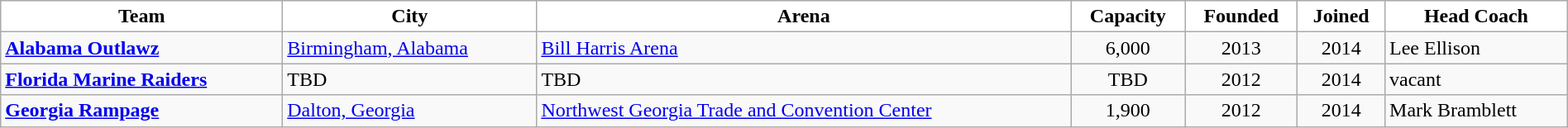<table class="wikitable" style="width:100%; text-align:left">
<tr>
<th style="background:white">Team</th>
<th style="background:white">City</th>
<th style="background:white">Arena</th>
<th style="background:white">Capacity</th>
<th style="background:white">Founded</th>
<th style="background:white">Joined</th>
<th style="background:white">Head Coach</th>
</tr>
<tr>
<td><strong><a href='#'>Alabama Outlawz</a></strong></td>
<td><a href='#'>Birmingham, Alabama</a></td>
<td><a href='#'>Bill Harris Arena</a></td>
<td align=center>6,000</td>
<td align=center>2013</td>
<td align=center>2014</td>
<td>Lee Ellison</td>
</tr>
<tr>
<td><strong><a href='#'>Florida Marine Raiders</a></strong></td>
<td>TBD</td>
<td>TBD</td>
<td align=center>TBD</td>
<td align=center>2012</td>
<td align=center>2014</td>
<td>vacant</td>
</tr>
<tr>
<td><strong><a href='#'>Georgia Rampage</a></strong></td>
<td><a href='#'>Dalton, Georgia</a></td>
<td><a href='#'>Northwest Georgia Trade and Convention Center</a></td>
<td align=center>1,900</td>
<td align=center>2012</td>
<td align=center>2014</td>
<td>Mark Bramblett</td>
</tr>
</table>
